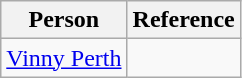<table class="wikitable">
<tr>
<th>Person</th>
<th>Reference</th>
</tr>
<tr>
<td> <a href='#'>Vinny Perth</a></td>
<td align=center></td>
</tr>
</table>
